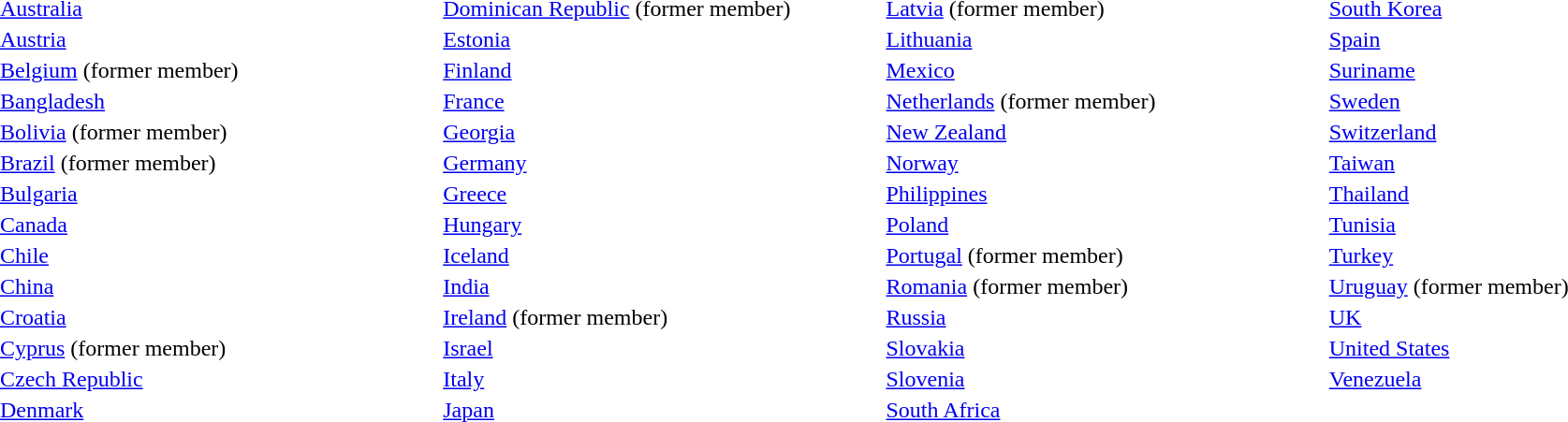<table width=100% style="background: transparent">
<tr valign=top>
<td width=25%><br><table style="background: transparent">
<tr>
<td> <a href='#'>Australia</a></td>
</tr>
<tr>
<td> <a href='#'>Austria</a></td>
</tr>
<tr>
<td> <a href='#'>Belgium</a>  (former member)</td>
</tr>
<tr>
<td> <a href='#'>Bangladesh</a></td>
</tr>
<tr>
<td> <a href='#'>Bolivia</a>  (former member)</td>
</tr>
<tr>
<td> <a href='#'>Brazil</a>  (former member)</td>
</tr>
<tr>
<td> <a href='#'>Bulgaria</a></td>
</tr>
<tr>
<td> <a href='#'>Canada</a></td>
</tr>
<tr>
<td> <a href='#'>Chile</a></td>
</tr>
<tr>
<td> <a href='#'>China</a></td>
</tr>
<tr>
<td> <a href='#'>Croatia</a></td>
</tr>
<tr>
<td> <a href='#'>Cyprus</a>  (former member)</td>
</tr>
<tr>
<td> <a href='#'>Czech Republic</a></td>
</tr>
<tr>
<td> <a href='#'>Denmark</a></td>
</tr>
<tr>
</tr>
</table>
</td>
<td width=25%><br><table style="background: transparent">
<tr>
<td> <a href='#'>Dominican Republic</a>  (former member)</td>
</tr>
<tr>
<td> <a href='#'>Estonia</a></td>
</tr>
<tr>
<td> <a href='#'>Finland</a></td>
</tr>
<tr>
<td> <a href='#'>France</a></td>
</tr>
<tr>
<td> <a href='#'>Georgia</a></td>
</tr>
<tr>
<td> <a href='#'>Germany</a></td>
</tr>
<tr>
<td> <a href='#'>Greece</a></td>
</tr>
<tr>
<td> <a href='#'>Hungary</a></td>
</tr>
<tr>
<td> <a href='#'>Iceland</a></td>
</tr>
<tr>
<td> <a href='#'>India</a></td>
</tr>
<tr>
<td> <a href='#'>Ireland</a>  (former member)</td>
</tr>
<tr>
<td> <a href='#'>Israel</a></td>
</tr>
<tr>
<td> <a href='#'>Italy</a></td>
</tr>
<tr>
<td> <a href='#'>Japan</a></td>
</tr>
</table>
</td>
<td width=25%><br><table style="background: transparent">
<tr>
<td> <a href='#'>Latvia</a>  (former member)</td>
</tr>
<tr>
<td> <a href='#'>Lithuania</a></td>
</tr>
<tr>
<td> <a href='#'>Mexico</a></td>
</tr>
<tr>
<td> <a href='#'>Netherlands</a>  (former member)</td>
</tr>
<tr>
<td> <a href='#'>New Zealand</a></td>
</tr>
<tr>
<td> <a href='#'>Norway</a></td>
</tr>
<tr>
<td> <a href='#'>Philippines</a></td>
</tr>
<tr>
<td> <a href='#'>Poland</a></td>
</tr>
<tr>
<td> <a href='#'>Portugal</a>  (former member)</td>
</tr>
<tr>
<td> <a href='#'>Romania</a>  (former member)</td>
</tr>
<tr>
<td> <a href='#'>Russia</a></td>
</tr>
<tr>
<td> <a href='#'>Slovakia</a></td>
</tr>
<tr>
<td> <a href='#'>Slovenia</a></td>
</tr>
<tr>
<td> <a href='#'>South Africa</a></td>
</tr>
</table>
</td>
<td width=25%><br><table style="background: transparent">
<tr>
<td> <a href='#'>South Korea</a></td>
</tr>
<tr>
<td> <a href='#'>Spain</a></td>
</tr>
<tr>
<td> <a href='#'>Suriname</a></td>
</tr>
<tr>
<td> <a href='#'>Sweden</a></td>
</tr>
<tr>
<td> <a href='#'>Switzerland</a></td>
</tr>
<tr>
<td> <a href='#'>Taiwan</a></td>
</tr>
<tr>
<td> <a href='#'>Thailand</a></td>
</tr>
<tr>
<td> <a href='#'>Tunisia</a></td>
</tr>
<tr>
<td> <a href='#'>Turkey</a></td>
</tr>
<tr>
<td> <a href='#'>Uruguay</a>  (former member)</td>
</tr>
<tr>
<td> <a href='#'>UK</a></td>
</tr>
<tr>
<td> <a href='#'>United States</a></td>
</tr>
<tr>
<td> <a href='#'>Venezuela</a></td>
</tr>
</table>
</td>
</tr>
</table>
